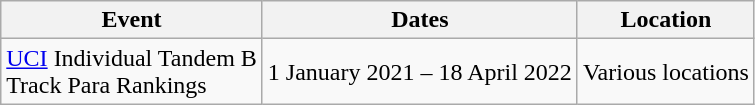<table class="wikitable">
<tr>
<th>Event</th>
<th>Dates</th>
<th>Location</th>
</tr>
<tr>
<td><a href='#'>UCI</a> Individual Tandem B<br>Track Para Rankings</td>
<td>1 January 2021 – 18 April 2022</td>
<td>Various locations</td>
</tr>
</table>
